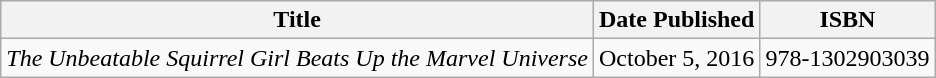<table class="wikitable">
<tr>
<th>Title</th>
<th>Date Published</th>
<th>ISBN</th>
</tr>
<tr>
<td><em>The Unbeatable Squirrel Girl Beats Up the Marvel Universe</em></td>
<td>October 5, 2016</td>
<td>978-1302903039</td>
</tr>
</table>
